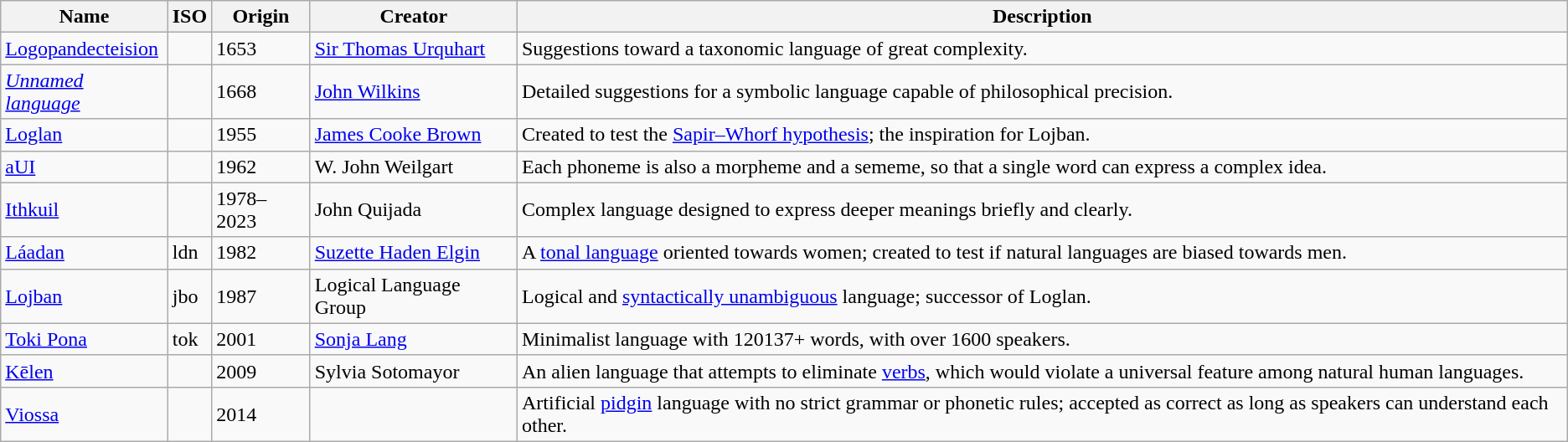<table class="wikitable sortable">
<tr>
<th>Name</th>
<th>ISO</th>
<th>Origin</th>
<th>Creator</th>
<th>Description</th>
</tr>
<tr>
<td><a href='#'>Logopandecteision</a></td>
<td></td>
<td>1653</td>
<td><a href='#'>Sir Thomas Urquhart</a></td>
<td>Suggestions toward a taxonomic language of great complexity.</td>
</tr>
<tr>
<td><em><a href='#'>Unnamed language</a></em></td>
<td></td>
<td>1668</td>
<td><a href='#'>John Wilkins</a></td>
<td>Detailed suggestions for a symbolic language capable of philosophical precision.</td>
</tr>
<tr>
<td><a href='#'>Loglan</a></td>
<td></td>
<td>1955</td>
<td><a href='#'>James Cooke Brown</a></td>
<td>Created to test the <a href='#'>Sapir–Whorf hypothesis</a>; the inspiration for Lojban.</td>
</tr>
<tr>
<td><a href='#'>aUI</a></td>
<td></td>
<td>1962</td>
<td>W. John Weilgart</td>
<td>Each phoneme is also a morpheme and a sememe, so that a single word can express a complex idea.</td>
</tr>
<tr>
<td><a href='#'>Ithkuil</a></td>
<td></td>
<td>1978–2023</td>
<td>John Quijada</td>
<td>Complex language designed to express deeper meanings briefly and clearly.</td>
</tr>
<tr>
<td><a href='#'>Láadan</a></td>
<td>ldn</td>
<td>1982</td>
<td><a href='#'>Suzette Haden Elgin</a></td>
<td>A <a href='#'>tonal language</a> oriented towards women; created to test if natural languages are biased towards men.</td>
</tr>
<tr>
<td><a href='#'>Lojban</a></td>
<td>jbo</td>
<td>1987</td>
<td>Logical Language Group</td>
<td>Logical and <a href='#'>syntactically unambiguous</a> language; successor of Loglan.</td>
</tr>
<tr>
<td><a href='#'>Toki Pona</a></td>
<td>tok</td>
<td>2001</td>
<td><a href='#'>Sonja Lang</a></td>
<td>Minimalist language with 120137+ words, with over 1600 speakers.</td>
</tr>
<tr>
<td><a href='#'>Kēlen</a></td>
<td></td>
<td>2009</td>
<td>Sylvia Sotomayor</td>
<td>An alien language that attempts to eliminate <a href='#'>verbs</a>, which would violate a universal feature among natural human languages.</td>
</tr>
<tr>
<td><a href='#'>Viossa</a></td>
<td></td>
<td>2014</td>
<td></td>
<td>Artificial <a href='#'>pidgin</a> language with no strict grammar or phonetic rules; accepted as correct as long as speakers can understand each other.</td>
</tr>
</table>
